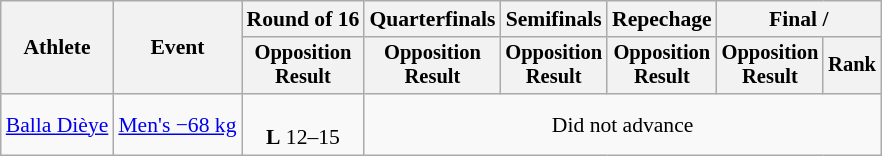<table class="wikitable" style="font-size:90%;">
<tr>
<th rowspan=2>Athlete</th>
<th rowspan=2>Event</th>
<th>Round of 16</th>
<th>Quarterfinals</th>
<th>Semifinals</th>
<th>Repechage</th>
<th colspan=2>Final / </th>
</tr>
<tr style="font-size:95%">
<th>Opposition<br>Result</th>
<th>Opposition<br>Result</th>
<th>Opposition<br>Result</th>
<th>Opposition<br>Result</th>
<th>Opposition<br>Result</th>
<th>Rank</th>
</tr>
<tr align=center>
<td align=left><a href='#'>Balla Dièye</a></td>
<td align=left><a href='#'>Men's −68 kg</a></td>
<td><br><strong>L</strong> 12–15</td>
<td colspan=5>Did not advance</td>
</tr>
</table>
